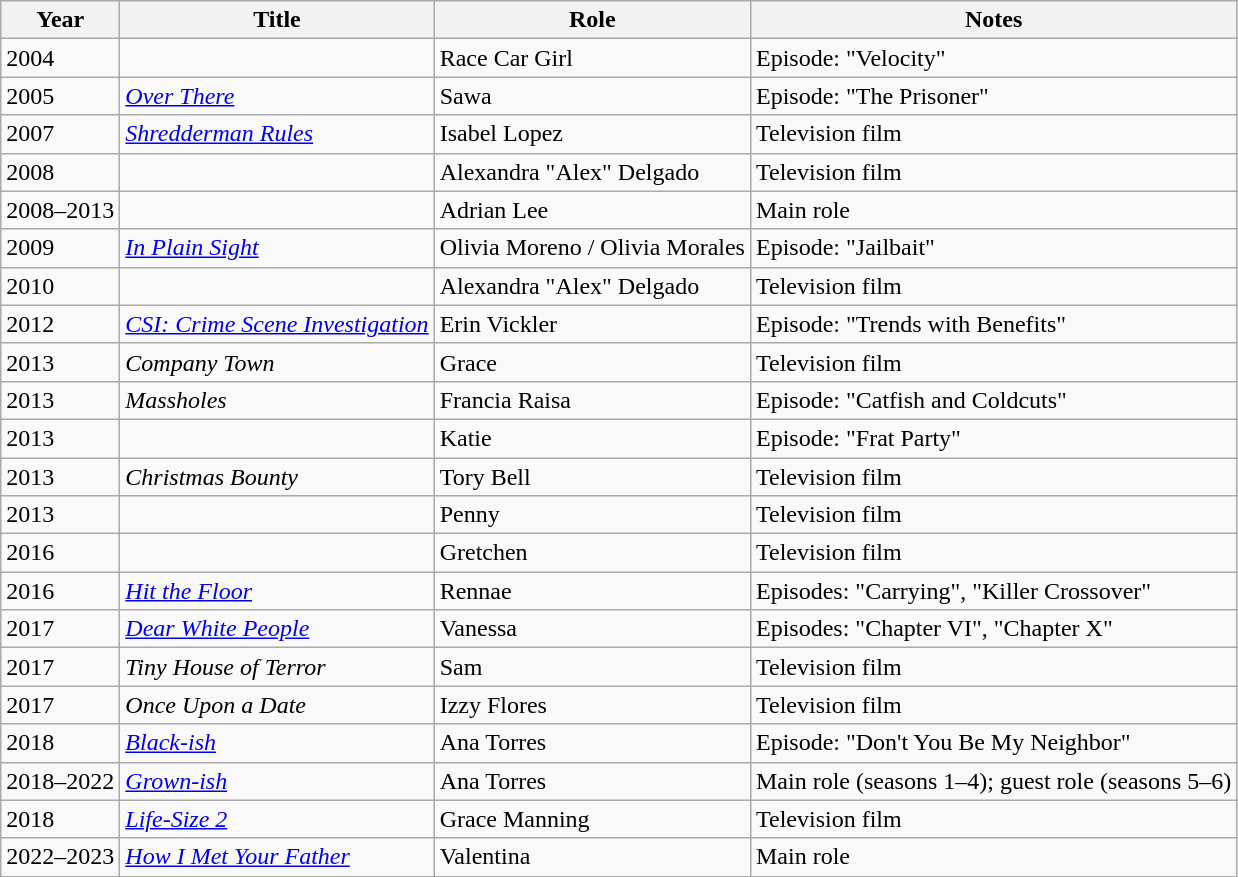<table class="wikitable sortable">
<tr>
<th>Year</th>
<th>Title</th>
<th>Role</th>
<th class="unsortable">Notes</th>
</tr>
<tr>
<td>2004</td>
<td><em></em></td>
<td>Race Car Girl</td>
<td>Episode: "Velocity"</td>
</tr>
<tr>
<td>2005</td>
<td><em><a href='#'>Over There</a></em></td>
<td>Sawa</td>
<td>Episode: "The Prisoner"</td>
</tr>
<tr>
<td>2007</td>
<td><em><a href='#'>Shredderman Rules</a></em></td>
<td>Isabel Lopez</td>
<td>Television film</td>
</tr>
<tr>
<td>2008</td>
<td><em></em></td>
<td>Alexandra "Alex" Delgado</td>
<td>Television film</td>
</tr>
<tr>
<td>2008–2013</td>
<td><em></em></td>
<td>Adrian Lee</td>
<td>Main role</td>
</tr>
<tr>
<td>2009</td>
<td><em><a href='#'>In Plain Sight</a></em></td>
<td>Olivia Moreno / Olivia Morales</td>
<td>Episode: "Jailbait"</td>
</tr>
<tr>
<td>2010</td>
<td><em></em></td>
<td>Alexandra "Alex" Delgado</td>
<td>Television film</td>
</tr>
<tr>
<td>2012</td>
<td><em><a href='#'>CSI: Crime Scene Investigation</a></em></td>
<td>Erin Vickler</td>
<td>Episode: "Trends with Benefits"</td>
</tr>
<tr>
<td>2013</td>
<td><em>Company Town</em></td>
<td>Grace</td>
<td>Television film</td>
</tr>
<tr>
<td>2013</td>
<td><em>Massholes</em></td>
<td>Francia Raisa</td>
<td>Episode: "Catfish and Coldcuts"</td>
</tr>
<tr>
<td>2013</td>
<td><em></em></td>
<td>Katie</td>
<td>Episode: "Frat Party"</td>
</tr>
<tr>
<td>2013</td>
<td><em>Christmas Bounty</em></td>
<td>Tory Bell</td>
<td>Television film</td>
</tr>
<tr>
<td>2013</td>
<td><em></em></td>
<td>Penny</td>
<td>Television film</td>
</tr>
<tr>
<td>2016</td>
<td><em></em></td>
<td>Gretchen</td>
<td>Television film</td>
</tr>
<tr>
<td>2016</td>
<td><em><a href='#'>Hit the Floor</a></em></td>
<td>Rennae</td>
<td>Episodes: "Carrying", "Killer Crossover"</td>
</tr>
<tr>
<td>2017</td>
<td><em><a href='#'>Dear White People</a></em></td>
<td>Vanessa</td>
<td>Episodes: "Chapter VI", "Chapter X"</td>
</tr>
<tr>
<td>2017</td>
<td><em>Tiny House of Terror</em></td>
<td>Sam</td>
<td>Television film</td>
</tr>
<tr>
<td>2017</td>
<td><em>Once Upon a Date</em></td>
<td>Izzy Flores</td>
<td>Television film</td>
</tr>
<tr>
<td>2018</td>
<td><em><a href='#'>Black-ish</a></em></td>
<td>Ana Torres</td>
<td>Episode: "Don't You Be My Neighbor"</td>
</tr>
<tr>
<td>2018–2022</td>
<td><em><a href='#'>Grown-ish</a></em></td>
<td>Ana Torres</td>
<td>Main role (seasons 1–4); guest role (seasons 5–6)</td>
</tr>
<tr>
<td>2018</td>
<td><em><a href='#'>Life-Size 2</a></em></td>
<td>Grace Manning</td>
<td>Television film</td>
</tr>
<tr>
<td>2022–2023</td>
<td><em><a href='#'>How I Met Your Father</a></em></td>
<td>Valentina</td>
<td>Main role</td>
</tr>
</table>
